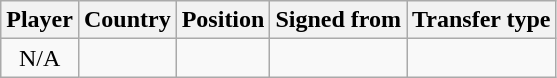<table class="wikitable" style="text-align:center">
<tr>
<th>Player</th>
<th>Country</th>
<th>Position</th>
<th>Signed from</th>
<th>Transfer type</th>
</tr>
<tr>
<td>N/A</td>
<td></td>
<td></td>
<td></td>
<td></td>
</tr>
</table>
